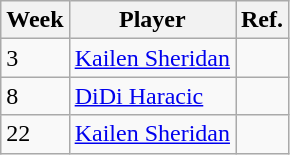<table class="wikitable">
<tr>
<th>Week</th>
<th>Player</th>
<th>Ref.</th>
</tr>
<tr>
<td>3</td>
<td> <a href='#'>Kailen Sheridan</a></td>
<td></td>
</tr>
<tr>
<td>8</td>
<td> <a href='#'>DiDi Haracic</a></td>
<td></td>
</tr>
<tr>
<td>22</td>
<td> <a href='#'>Kailen Sheridan</a></td>
<td></td>
</tr>
</table>
